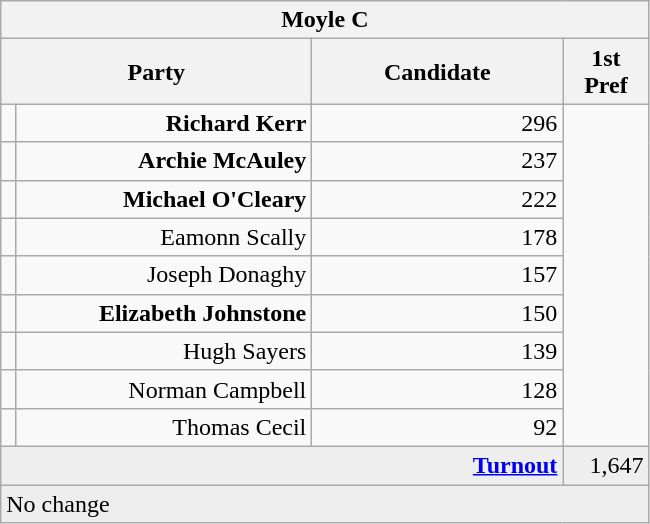<table class="wikitable">
<tr>
<th colspan="4" align="center">Moyle C</th>
</tr>
<tr>
<th colspan="2" align="center" width=200>Party</th>
<th width=160>Candidate</th>
<th width=50>1st Pref</th>
</tr>
<tr>
<td></td>
<td align="right"><strong>Richard Kerr</strong></td>
<td align="right">296</td>
</tr>
<tr>
<td></td>
<td align="right"><strong>Archie McAuley</strong></td>
<td align="right">237</td>
</tr>
<tr>
<td></td>
<td align="right"><strong>Michael O'Cleary</strong></td>
<td align="right">222</td>
</tr>
<tr>
<td></td>
<td align="right">Eamonn Scally</td>
<td align="right">178</td>
</tr>
<tr>
<td></td>
<td align="right">Joseph Donaghy</td>
<td align="right">157</td>
</tr>
<tr>
<td></td>
<td align="right"><strong>Elizabeth Johnstone</strong></td>
<td align="right">150</td>
</tr>
<tr>
<td></td>
<td align="right">Hugh Sayers</td>
<td align="right">139</td>
</tr>
<tr>
<td></td>
<td align="right">Norman Campbell</td>
<td align="right">128</td>
</tr>
<tr>
<td></td>
<td align="right">Thomas Cecil</td>
<td align="right">92</td>
</tr>
<tr bgcolor="EEEEEE">
<td colspan=3 align="right"><strong><a href='#'>Turnout</a></strong></td>
<td align="right">1,647</td>
</tr>
<tr>
<td colspan=4 bgcolor="EEEEEE">No change</td>
</tr>
</table>
